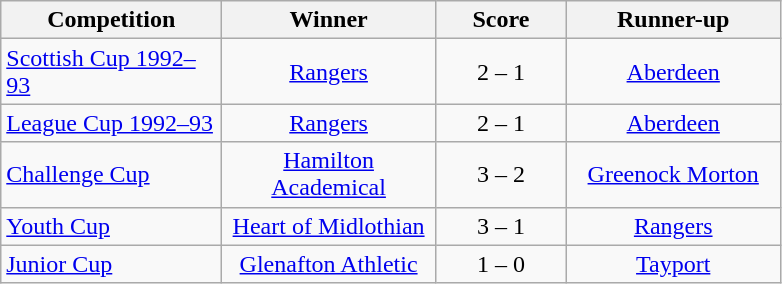<table class="wikitable" style="text-align: center;">
<tr>
<th width=140>Competition</th>
<th width=135>Winner</th>
<th width=80>Score</th>
<th width=135>Runner-up</th>
</tr>
<tr>
<td align=left><a href='#'>Scottish Cup 1992–93</a></td>
<td><a href='#'>Rangers</a></td>
<td>2 – 1</td>
<td><a href='#'>Aberdeen</a></td>
</tr>
<tr>
<td align=left><a href='#'>League Cup 1992–93</a></td>
<td><a href='#'>Rangers</a></td>
<td>2 – 1 </td>
<td><a href='#'>Aberdeen</a></td>
</tr>
<tr>
<td align=left><a href='#'>Challenge Cup</a></td>
<td><a href='#'>Hamilton Academical</a></td>
<td>3 – 2</td>
<td><a href='#'>Greenock Morton</a></td>
</tr>
<tr>
<td align=left><a href='#'>Youth Cup</a></td>
<td><a href='#'>Heart of Midlothian</a></td>
<td>3 – 1</td>
<td><a href='#'>Rangers</a></td>
</tr>
<tr>
<td align=left><a href='#'>Junior Cup</a></td>
<td><a href='#'>Glenafton Athletic</a></td>
<td>1 – 0</td>
<td><a href='#'>Tayport</a></td>
</tr>
</table>
